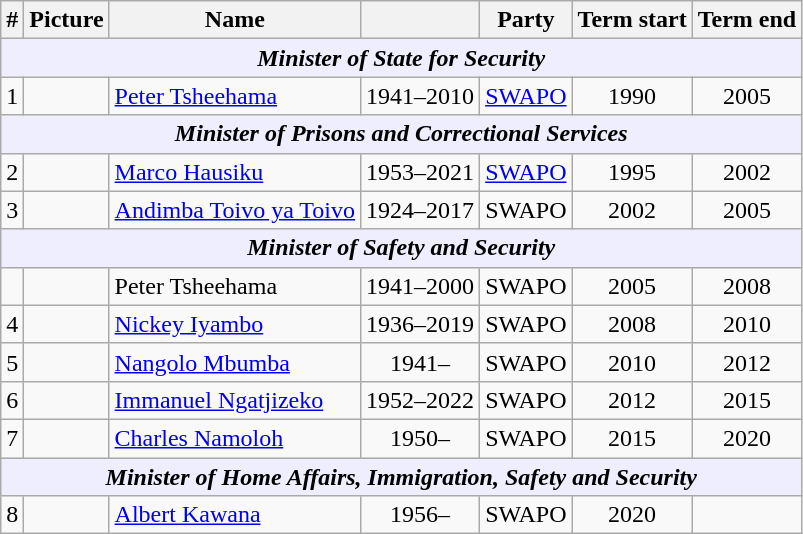<table class="wikitable" style="text-align:center;">
<tr>
<th>#</th>
<th>Picture</th>
<th>Name</th>
<th></th>
<th>Party</th>
<th>Term start</th>
<th>Term end</th>
</tr>
<tr>
<th style="background:#EEEEFF" align="center" colspan="7"><em>Minister of State for Security</em></th>
</tr>
<tr>
<td>1</td>
<td></td>
<td style="text-align:left;"><a href='#'>Peter Tsheehama</a></td>
<td>1941–2010</td>
<td><a href='#'>SWAPO</a></td>
<td>1990</td>
<td>2005</td>
</tr>
<tr>
<th style="background:#EEEEFF" align="center" colspan="7"><em>Minister of Prisons and Correctional Services</em></th>
</tr>
<tr>
<td>2</td>
<td></td>
<td style="text-align:left;"><a href='#'>Marco Hausiku</a></td>
<td>1953–2021</td>
<td><a href='#'>SWAPO</a></td>
<td>1995</td>
<td>2002</td>
</tr>
<tr>
<td>3</td>
<td></td>
<td style="text-align:left;"><a href='#'>Andimba Toivo ya Toivo</a></td>
<td>1924–2017</td>
<td>SWAPO</td>
<td>2002</td>
<td>2005</td>
</tr>
<tr>
<th style="background:#EEEEFF" align="center" colspan="7"><em>Minister of Safety and Security</em></th>
</tr>
<tr>
<td></td>
<td></td>
<td style="text-align:left;">Peter Tsheehama</td>
<td>1941–2000</td>
<td>SWAPO</td>
<td>2005</td>
<td>2008</td>
</tr>
<tr>
<td>4</td>
<td></td>
<td style="text-align:left;"><a href='#'>Nickey Iyambo</a></td>
<td>1936–2019</td>
<td>SWAPO</td>
<td>2008</td>
<td>2010</td>
</tr>
<tr>
<td>5</td>
<td></td>
<td style="text-align:left;"><a href='#'>Nangolo Mbumba</a></td>
<td>1941–</td>
<td>SWAPO</td>
<td>2010</td>
<td>2012</td>
</tr>
<tr>
<td>6</td>
<td></td>
<td style="text-align:left;"><a href='#'>Immanuel Ngatjizeko</a></td>
<td>1952–2022</td>
<td>SWAPO</td>
<td>2012</td>
<td>2015</td>
</tr>
<tr>
<td>7</td>
<td></td>
<td style="text-align:left;"><a href='#'>Charles Namoloh</a></td>
<td>1950–</td>
<td>SWAPO</td>
<td>2015</td>
<td>2020</td>
</tr>
<tr>
<th style="background:#EEEEFF" align="center" colspan="7"><em>Minister of Home Affairs, Immigration, Safety and Security</em></th>
</tr>
<tr>
<td>8</td>
<td></td>
<td style="text-align:left;"><a href='#'>Albert Kawana</a></td>
<td>1956–</td>
<td>SWAPO</td>
<td>2020</td>
<td></td>
</tr>
</table>
